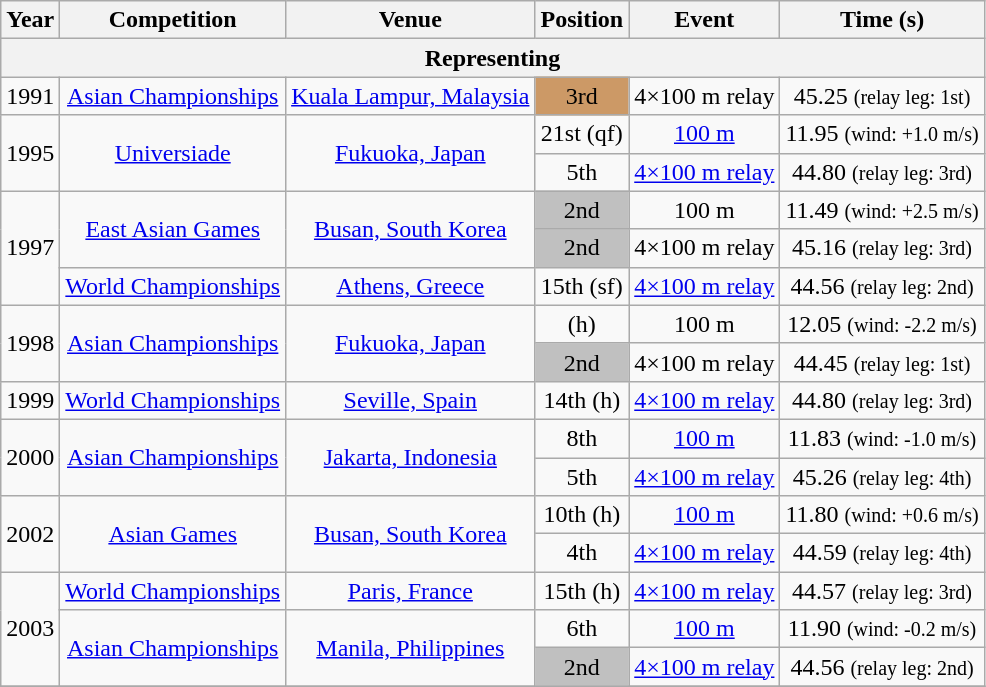<table class="wikitable sortable" style=text-align:center>
<tr>
<th>Year</th>
<th>Competition</th>
<th>Venue</th>
<th>Position</th>
<th>Event</th>
<th>Time (s)</th>
</tr>
<tr>
<th colspan="6">Representing </th>
</tr>
<tr>
<td>1991</td>
<td><a href='#'>Asian Championships</a></td>
<td><a href='#'>Kuala Lampur, Malaysia</a></td>
<td bgcolor=cc9966>3rd</td>
<td>4×100 m relay</td>
<td>45.25 <small>(relay leg: 1st)</small></td>
</tr>
<tr>
<td rowspan=2>1995</td>
<td rowspan=2><a href='#'>Universiade</a></td>
<td rowspan=2><a href='#'>Fukuoka, Japan</a></td>
<td>21st (qf)</td>
<td><a href='#'>100 m</a></td>
<td>11.95 <small>(wind: +1.0 m/s)</small></td>
</tr>
<tr>
<td>5th</td>
<td><a href='#'>4×100 m relay</a></td>
<td>44.80 <small>(relay leg: 3rd)</small></td>
</tr>
<tr>
<td rowspan=3>1997</td>
<td rowspan=2><a href='#'>East Asian Games</a></td>
<td rowspan=2><a href='#'>Busan, South Korea</a></td>
<td bgcolor="silver">2nd</td>
<td>100 m</td>
<td>11.49 <small>(wind: +2.5 m/s)</small></td>
</tr>
<tr>
<td bgcolor="silver">2nd</td>
<td>4×100 m relay</td>
<td>45.16 <small>(relay leg: 3rd)</small></td>
</tr>
<tr>
<td><a href='#'>World Championships</a></td>
<td><a href='#'>Athens, Greece</a></td>
<td>15th (sf)</td>
<td><a href='#'>4×100 m relay</a></td>
<td>44.56 <small>(relay leg: 2nd)</small></td>
</tr>
<tr>
<td rowspan=2>1998</td>
<td rowspan=2><a href='#'>Asian Championships</a></td>
<td rowspan=2><a href='#'>Fukuoka, Japan</a></td>
<td>(h)</td>
<td>100 m</td>
<td>12.05 <small>(wind: -2.2 m/s)</small></td>
</tr>
<tr>
<td bgcolor="silver">2nd</td>
<td>4×100 m relay</td>
<td>44.45 <small>(relay leg: 1st)</small></td>
</tr>
<tr>
<td>1999</td>
<td><a href='#'>World Championships</a></td>
<td><a href='#'>Seville, Spain</a></td>
<td>14th (h)</td>
<td><a href='#'>4×100 m relay</a></td>
<td>44.80 <small>(relay leg: 3rd)</small></td>
</tr>
<tr>
<td rowspan=2>2000</td>
<td rowspan=2><a href='#'>Asian Championships</a></td>
<td rowspan=2><a href='#'>Jakarta, Indonesia</a></td>
<td>8th</td>
<td><a href='#'>100 m</a></td>
<td>11.83 <small>(wind: -1.0 m/s)</small></td>
</tr>
<tr>
<td>5th</td>
<td><a href='#'>4×100 m relay</a></td>
<td>45.26 <small>(relay leg: 4th)</small></td>
</tr>
<tr>
<td rowspan=2>2002</td>
<td rowspan=2><a href='#'>Asian Games</a></td>
<td rowspan=2><a href='#'>Busan, South Korea</a></td>
<td>10th (h)</td>
<td><a href='#'>100 m</a></td>
<td>11.80 <small>(wind: +0.6 m/s)</small></td>
</tr>
<tr>
<td>4th</td>
<td><a href='#'>4×100 m relay</a></td>
<td>44.59 <small>(relay leg: 4th)</small></td>
</tr>
<tr>
<td rowspan=3>2003</td>
<td><a href='#'>World Championships</a></td>
<td><a href='#'>Paris, France</a></td>
<td>15th (h)</td>
<td><a href='#'>4×100 m relay</a></td>
<td>44.57 <small>(relay leg: 3rd)</small></td>
</tr>
<tr>
<td rowspan=2><a href='#'>Asian Championships</a></td>
<td rowspan=2><a href='#'>Manila, Philippines</a></td>
<td>6th</td>
<td><a href='#'>100 m</a></td>
<td>11.90 <small>(wind: -0.2 m/s)</small></td>
</tr>
<tr>
<td bgcolor="silver">2nd</td>
<td><a href='#'>4×100 m relay</a></td>
<td>44.56 <small>(relay leg: 2nd)</small></td>
</tr>
<tr>
</tr>
</table>
